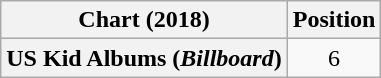<table class="wikitable sortable plainrowheaders" style="text-align:center">
<tr>
<th scope="col">Chart (2018)</th>
<th scope="col">Position</th>
</tr>
<tr>
<th scope="row">US Kid Albums (<em>Billboard</em>)</th>
<td>6</td>
</tr>
</table>
